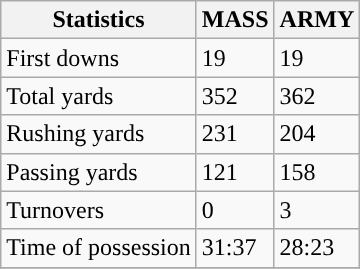<table class="wikitable" style="float: left;">
<tr>
<th>Statistics</th>
<th>MASS</th>
<th>ARMY</th>
</tr>
<tr>
<td>First downs</td>
<td>19</td>
<td>19</td>
</tr>
<tr>
<td>Total yards</td>
<td>352</td>
<td>362</td>
</tr>
<tr>
<td>Rushing yards</td>
<td>231</td>
<td>204</td>
</tr>
<tr>
<td>Passing yards</td>
<td>121</td>
<td>158</td>
</tr>
<tr>
<td>Turnovers</td>
<td>0</td>
<td>3</td>
</tr>
<tr>
<td>Time of possession</td>
<td>31:37</td>
<td>28:23</td>
</tr>
<tr>
</tr>
</table>
